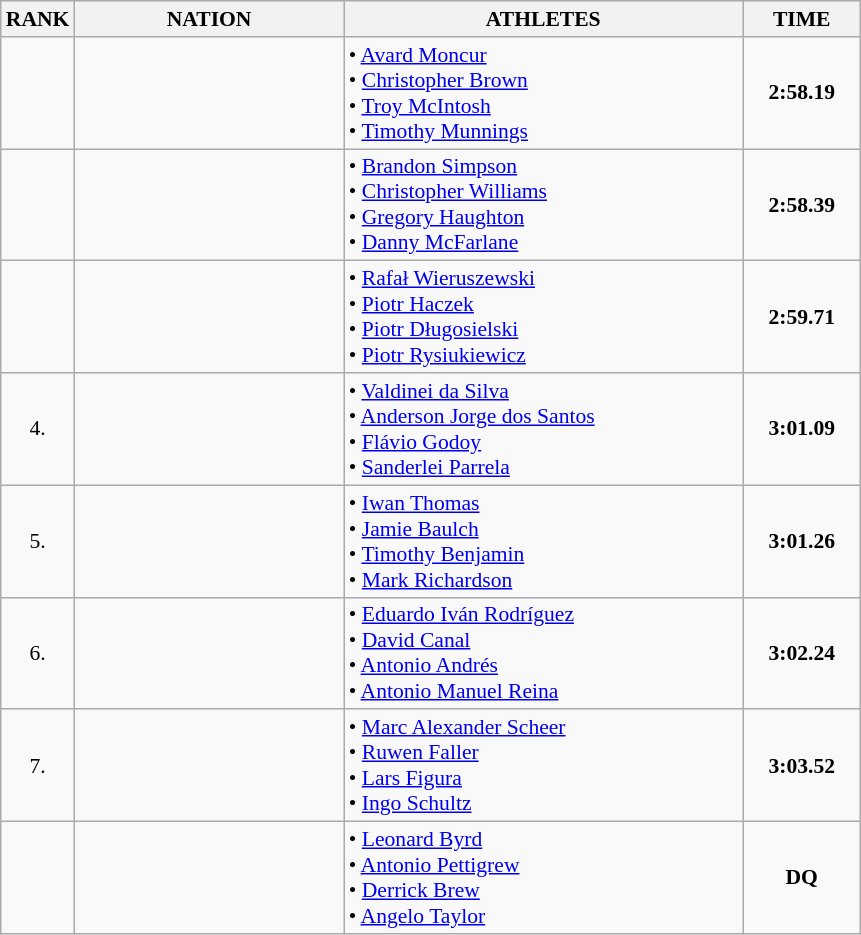<table class="wikitable" style="border-collapse: collapse; font-size: 90%;">
<tr>
<th>RANK</th>
<th style="width: 12em">NATION</th>
<th style="width: 18em">ATHLETES</th>
<th style="width: 5em">TIME</th>
</tr>
<tr>
<td align="center"></td>
<td align="center"></td>
<td>• <a href='#'>Avard Moncur</a><br>• <a href='#'>Christopher Brown</a><br>• <a href='#'>Troy McIntosh</a><br>• <a href='#'>Timothy Munnings</a></td>
<td align="center"><strong>2:58.19</strong></td>
</tr>
<tr>
<td align="center"></td>
<td align="center"></td>
<td>• <a href='#'>Brandon Simpson</a><br>• <a href='#'>Christopher Williams</a><br>• <a href='#'>Gregory Haughton</a><br>• <a href='#'>Danny McFarlane</a></td>
<td align="center"><strong>2:58.39</strong></td>
</tr>
<tr>
<td align="center"></td>
<td align="center"></td>
<td>• <a href='#'>Rafał Wieruszewski</a><br>• <a href='#'>Piotr Haczek</a><br>• <a href='#'>Piotr Długosielski</a><br>• <a href='#'>Piotr Rysiukiewicz</a></td>
<td align="center"><strong>2:59.71</strong></td>
</tr>
<tr>
<td align="center">4.</td>
<td align="center"></td>
<td>• <a href='#'>Valdinei da Silva</a><br>• <a href='#'>Anderson Jorge dos Santos</a><br>• <a href='#'>Flávio Godoy</a><br>• <a href='#'>Sanderlei Parrela</a></td>
<td align="center"><strong>3:01.09</strong></td>
</tr>
<tr>
<td align="center">5.</td>
<td align="center"></td>
<td>• <a href='#'>Iwan Thomas</a><br>• <a href='#'>Jamie Baulch</a><br>• <a href='#'>Timothy Benjamin</a><br>• <a href='#'>Mark Richardson</a></td>
<td align="center"><strong>3:01.26</strong></td>
</tr>
<tr>
<td align="center">6.</td>
<td align="center"></td>
<td>• <a href='#'>Eduardo Iván Rodríguez</a><br>• <a href='#'>David Canal</a><br>• <a href='#'>Antonio Andrés</a><br>• <a href='#'>Antonio Manuel Reina</a></td>
<td align="center"><strong>3:02.24</strong></td>
</tr>
<tr>
<td align="center">7.</td>
<td align="center"></td>
<td>• <a href='#'>Marc Alexander Scheer</a><br>• <a href='#'>Ruwen Faller</a><br>• <a href='#'>Lars Figura</a><br>• <a href='#'>Ingo Schultz</a></td>
<td align="center"><strong>3:03.52</strong></td>
</tr>
<tr>
<td align="center"></td>
<td align="center"></td>
<td>• <a href='#'>Leonard Byrd</a><br>• <a href='#'>Antonio Pettigrew</a><br>• <a href='#'>Derrick Brew</a><br>• <a href='#'>Angelo Taylor</a></td>
<td align="center"><strong>DQ</strong></td>
</tr>
</table>
